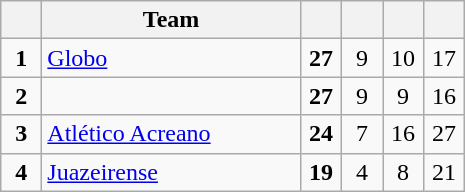<table class="wikitable" style="text-align: center;">
<tr>
<th width=20></th>
<th width=165>Team</th>
<th width=20></th>
<th width=20></th>
<th width=20></th>
<th width=20></th>
</tr>
<tr>
<td><strong>1</strong></td>
<td align=left> <a href='#'>Globo</a></td>
<td><strong>27</strong></td>
<td>9</td>
<td>10</td>
<td>17</td>
</tr>
<tr>
<td><strong>2</strong></td>
<td align=left></td>
<td><strong>27</strong></td>
<td>9</td>
<td>9</td>
<td>16</td>
</tr>
<tr>
<td><strong>3</strong></td>
<td align=left> <a href='#'>Atlético Acreano</a></td>
<td><strong>24</strong></td>
<td>7</td>
<td>16</td>
<td>27</td>
</tr>
<tr>
<td><strong>4</strong></td>
<td align=left> <a href='#'>Juazeirense</a></td>
<td><strong>19</strong></td>
<td>4</td>
<td>8</td>
<td>21</td>
</tr>
</table>
